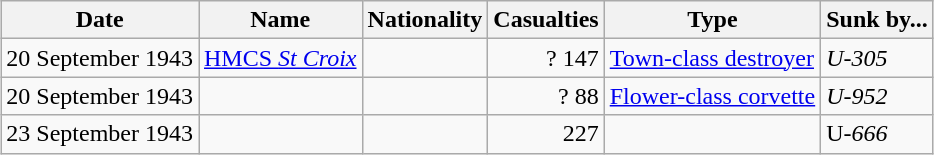<table class="wikitable" style="margin: 1em auto;">
<tr>
<th>Date</th>
<th>Name</th>
<th>Nationality</th>
<th>Casualties</th>
<th>Type</th>
<th>Sunk by...</th>
</tr>
<tr>
<td align="right">20 September 1943</td>
<td align="left"><a href='#'>HMCS <em>St Croix</em></a></td>
<td align="left"></td>
<td align="right">? 147</td>
<td align="left"><a href='#'>Town-class destroyer</a></td>
<td><em>U-305</em></td>
</tr>
<tr>
<td align="right">20 September 1943</td>
<td align="left"></td>
<td align="left"></td>
<td align="right">? 88</td>
<td align="left"><a href='#'>Flower-class corvette</a></td>
<td><em>U-952</em></td>
</tr>
<tr>
<td align="right">23 September 1943</td>
<td align"left"></td>
<td align="left"></td>
<td align="right">227</td>
<td align="left"></td>
<td>U<em>-666</em></td>
</tr>
</table>
